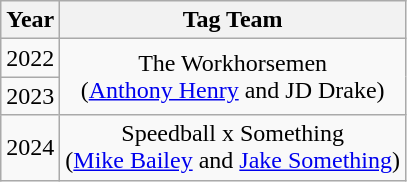<table class="wikitable sortable" style="text-align: center">
<tr>
<th>Year</th>
<th>Tag Team</th>
</tr>
<tr>
<td>2022</td>
<td rowspan=2>The Workhorsemen<br>(<a href='#'>Anthony Henry</a> and JD Drake)</td>
</tr>
<tr>
<td>2023</td>
</tr>
<tr>
<td>2024</td>
<td>Speedball x Something<br>(<a href='#'>Mike Bailey</a> and <a href='#'>Jake Something</a>)</td>
</tr>
</table>
